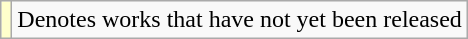<table class="wikitable">
<tr>
<td style="background:#FFFFCC;"></td>
<td>Denotes works that have not yet been released</td>
</tr>
</table>
